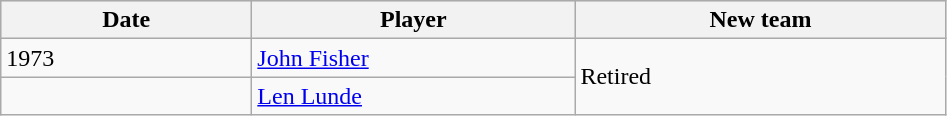<table class="wikitable">
<tr style="background:#ddd; text-align:center;">
<th style="width: 10em;">Date</th>
<th style="width: 13em;">Player</th>
<th style="width: 15em;">New team</th>
</tr>
<tr>
<td>1973</td>
<td><a href='#'>John Fisher</a></td>
<td rowspan=2>Retired</td>
</tr>
<tr>
<td></td>
<td><a href='#'>Len Lunde</a></td>
</tr>
</table>
